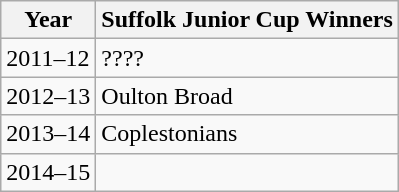<table class="wikitable" style="float:left; margin-right:1em">
<tr>
<th>Year</th>
<th>Suffolk Junior Cup Winners</th>
</tr>
<tr>
<td>2011–12</td>
<td>????</td>
</tr>
<tr>
<td>2012–13</td>
<td>Oulton Broad</td>
</tr>
<tr>
<td>2013–14</td>
<td>Coplestonians</td>
</tr>
<tr>
<td>2014–15</td>
<td></td>
</tr>
</table>
